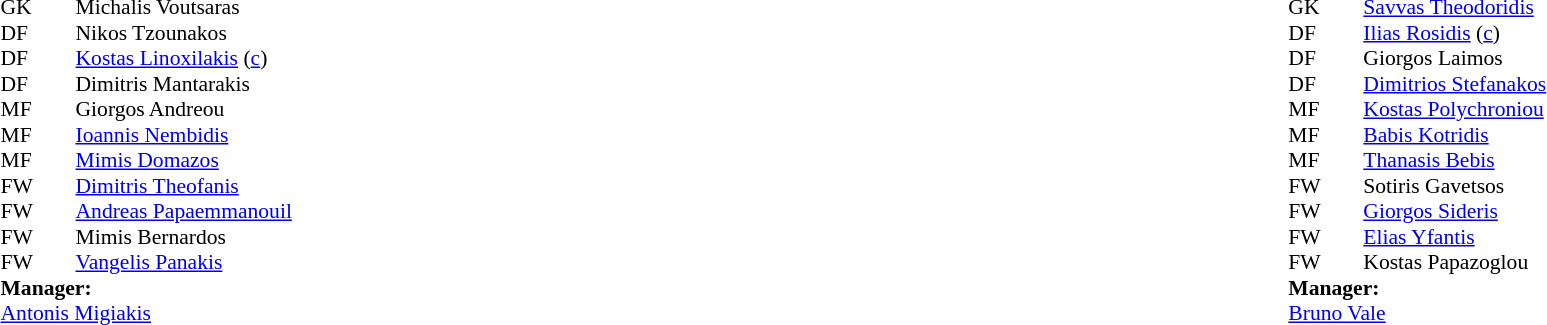<table width="100%">
<tr>
<td valign="top" width="50%"><br><table style="font-size: 90%" cellspacing="0" cellpadding="0">
<tr>
<th width="25"></th>
<th width="25"></th>
</tr>
<tr>
<td>GK</td>
<td></td>
<td> Michalis Voutsaras</td>
</tr>
<tr>
<td>DF</td>
<td></td>
<td> Nikos Tzounakos</td>
</tr>
<tr>
<td>DF</td>
<td></td>
<td> <a href='#'>Kostas Linoxilakis</a> (<a href='#'>c</a>)</td>
</tr>
<tr>
<td>DF</td>
<td></td>
<td> Dimitris Mantarakis</td>
</tr>
<tr>
<td>MF</td>
<td></td>
<td> Giorgos Andreou</td>
</tr>
<tr>
<td>MF</td>
<td></td>
<td> <a href='#'>Ioannis Nembidis</a></td>
</tr>
<tr>
<td>MF</td>
<td></td>
<td> <a href='#'>Mimis Domazos</a></td>
</tr>
<tr>
<td>FW</td>
<td></td>
<td> <a href='#'>Dimitris Theofanis</a></td>
</tr>
<tr>
<td>FW</td>
<td></td>
<td> <a href='#'>Andreas Papaemmanouil</a></td>
</tr>
<tr>
<td>FW</td>
<td></td>
<td> Mimis Bernardos</td>
</tr>
<tr>
<td>FW</td>
<td></td>
<td> <a href='#'>Vangelis Panakis</a></td>
</tr>
<tr>
<td colspan=4><strong>Manager:</strong></td>
</tr>
<tr>
<td colspan="4"> <a href='#'>Antonis Migiakis</a></td>
</tr>
</table>
</td>
<td valign="top" width="50%"><br><table style="font-size: 90%" cellspacing="0" cellpadding="0" align="center">
<tr>
<th width="25"></th>
<th width="25"></th>
</tr>
<tr>
<td>GK</td>
<td></td>
<td> <a href='#'>Savvas Theodoridis</a></td>
</tr>
<tr>
<td>DF</td>
<td></td>
<td> <a href='#'>Ilias Rosidis</a> (<a href='#'>c</a>)</td>
</tr>
<tr>
<td>DF</td>
<td></td>
<td> Giorgos Laimos</td>
</tr>
<tr>
<td>DF</td>
<td></td>
<td> <a href='#'>Dimitrios Stefanakos</a></td>
</tr>
<tr>
<td>MF</td>
<td></td>
<td> <a href='#'>Kostas Polychroniou</a></td>
</tr>
<tr>
<td>MF</td>
<td></td>
<td> <a href='#'>Babis Kotridis</a></td>
</tr>
<tr>
<td>MF</td>
<td></td>
<td> <a href='#'>Thanasis Bebis</a></td>
</tr>
<tr>
<td>FW</td>
<td></td>
<td> Sotiris Gavetsos</td>
</tr>
<tr>
<td>FW</td>
<td></td>
<td> <a href='#'>Giorgos Sideris</a></td>
</tr>
<tr>
<td>FW</td>
<td></td>
<td> <a href='#'>Elias Yfantis</a></td>
</tr>
<tr>
<td>FW</td>
<td></td>
<td> Kostas Papazoglou</td>
</tr>
<tr>
<td colspan=4><strong>Manager:</strong></td>
</tr>
<tr>
<td colspan="4"> <a href='#'>Bruno Vale</a></td>
</tr>
</table>
</td>
</tr>
</table>
